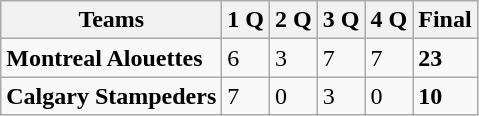<table class="wikitable">
<tr>
<th>Teams</th>
<th>1 Q</th>
<th>2 Q</th>
<th>3 Q</th>
<th>4 Q</th>
<th>Final</th>
</tr>
<tr>
<td><strong>Montreal Alouettes</strong></td>
<td>6</td>
<td>3</td>
<td>7</td>
<td>7</td>
<td><strong>23</strong></td>
</tr>
<tr>
<td><strong>Calgary Stampeders</strong></td>
<td>7</td>
<td>0</td>
<td>3</td>
<td>0</td>
<td><strong>10</strong></td>
</tr>
</table>
